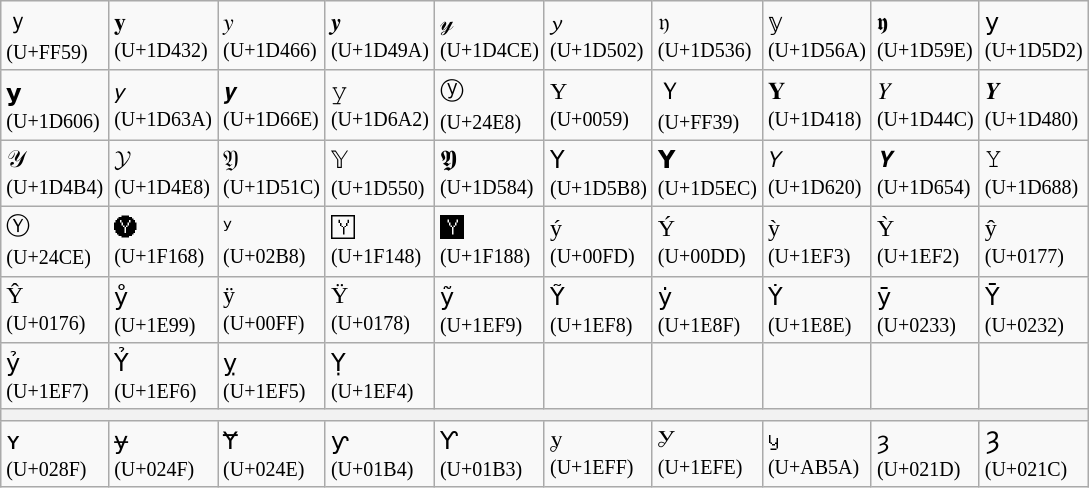<table class="wikitable">
<tr>
<td>ｙ <br><small>(U+FF59)</small></td>
<td>𝐲 <br><small>(U+1D432)</small></td>
<td>𝑦 <br><small>(U+1D466)</small></td>
<td>𝒚 <br><small>(U+1D49A)</small></td>
<td>𝓎 <br><small>(U+1D4CE)</small></td>
<td>𝔂 <br><small>(U+1D502)</small></td>
<td>𝔶 <br><small>(U+1D536)</small></td>
<td>𝕪 <br><small>(U+1D56A)</small></td>
<td>𝖞 <br><small>(U+1D59E)</small></td>
<td>𝗒 <br><small>(U+1D5D2)</small></td>
</tr>
<tr>
<td>𝘆 <br><small>(U+1D606)</small></td>
<td>𝘺 <br><small>(U+1D63A)</small></td>
<td>𝙮 <br><small>(U+1D66E)</small></td>
<td>𝚢 <br><small>(U+1D6A2)</small></td>
<td>ⓨ <br><small>(U+24E8)</small></td>
<td>Y <br><small>(U+0059)</small></td>
<td>Ｙ <br><small>(U+FF39)</small></td>
<td>𝐘 <br><small>(U+1D418)</small></td>
<td>𝑌 <br><small>(U+1D44C)</small></td>
<td>𝒀 <br><small>(U+1D480)</small></td>
</tr>
<tr>
<td>𝒴 <br><small>(U+1D4B4)</small></td>
<td>𝓨 <br><small>(U+1D4E8)</small></td>
<td>𝔜 <br><small>(U+1D51C)</small></td>
<td>𝕐 <br><small>(U+1D550)</small></td>
<td>𝖄 <br><small>(U+1D584)</small></td>
<td>𝖸 <br><small>(U+1D5B8)</small></td>
<td>𝗬 <br><small>(U+1D5EC)</small></td>
<td>𝘠 <br><small>(U+1D620)</small></td>
<td>𝙔 <br><small>(U+1D654)</small></td>
<td>𝚈 <br><small>(U+1D688)</small></td>
</tr>
<tr>
<td>Ⓨ <br><small>(U+24CE)</small></td>
<td>🅨 <br><small>(U+1F168)</small></td>
<td>ʸ <br><small>(U+02B8)</small></td>
<td>🅈 <br><small>(U+1F148)</small></td>
<td>🆈 <br><small>(U+1F188)</small></td>
<td>ý <br><small>(U+00FD)</small></td>
<td>Ý <br><small>(U+00DD)</small></td>
<td>ỳ <br><small>(U+1EF3)</small></td>
<td>Ỳ <br><small>(U+1EF2)</small></td>
<td>ŷ <br><small>(U+0177)</small></td>
</tr>
<tr>
<td>Ŷ <br><small>(U+0176)</small></td>
<td>ẙ <br><small>(U+1E99)</small></td>
<td>ÿ <br><small>(U+00FF)</small></td>
<td>Ÿ <br><small>(U+0178)</small></td>
<td>ỹ <br><small>(U+1EF9)</small></td>
<td>Ỹ <br><small>(U+1EF8)</small></td>
<td>ẏ <br><small>(U+1E8F)</small></td>
<td>Ẏ <br><small>(U+1E8E)</small></td>
<td>ȳ <br><small>(U+0233)</small></td>
<td>Ȳ <br><small>(U+0232)</small></td>
</tr>
<tr>
<td>ỷ <br><small>(U+1EF7)</small></td>
<td>Ỷ <br><small>(U+1EF6)</small></td>
<td>ỵ <br><small>(U+1EF5)</small></td>
<td>Ỵ <br><small>(U+1EF4)</small></td>
<td></td>
<td></td>
<td></td>
<td></td>
<td></td>
<td></td>
</tr>
<tr>
<th colspan=10></th>
</tr>
<tr>
<td>ʏ <br><small>(U+028F)</small></td>
<td>ɏ <br><small>(U+024F)</small></td>
<td>Ɏ <br><small>(U+024E)</small></td>
<td>ƴ <br><small>(U+01B4)</small></td>
<td>Ƴ <br><small>(U+01B3)</small></td>
<td>ỿ <br><small>(U+1EFF)</small></td>
<td>Ỿ <br><small>(U+1EFE)</small></td>
<td>ꭚ <br><small>(U+AB5A)</small></td>
<td>ȝ <br><small>(U+021D)</small></td>
<td>Ȝ <br><small>(U+021C)</small></td>
</tr>
</table>
